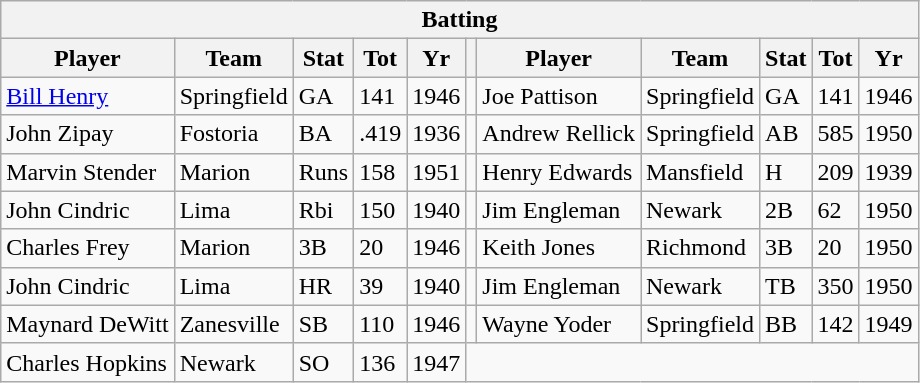<table class="wikitable">
<tr>
<th Colspan=11>Batting</th>
</tr>
<tr>
<th>Player</th>
<th>Team</th>
<th>Stat</th>
<th>Tot</th>
<th>Yr</th>
<th></th>
<th>Player</th>
<th>Team</th>
<th>Stat</th>
<th>Tot</th>
<th>Yr</th>
</tr>
<tr>
<td><a href='#'>Bill Henry</a></td>
<td>Springfield</td>
<td>GA</td>
<td>141</td>
<td>1946</td>
<td></td>
<td>Joe Pattison</td>
<td>Springfield</td>
<td>GA</td>
<td>141</td>
<td>1946</td>
</tr>
<tr>
<td>John Zipay</td>
<td>Fostoria</td>
<td>BA</td>
<td>.419</td>
<td>1936</td>
<td></td>
<td>Andrew Rellick</td>
<td>Springfield</td>
<td>AB</td>
<td>585</td>
<td>1950</td>
</tr>
<tr>
<td>Marvin Stender</td>
<td>Marion</td>
<td>Runs</td>
<td>158</td>
<td>1951</td>
<td></td>
<td>Henry Edwards</td>
<td>Mansfield</td>
<td>H</td>
<td>209</td>
<td>1939</td>
</tr>
<tr>
<td>John Cindric</td>
<td>Lima</td>
<td>Rbi</td>
<td>150</td>
<td>1940</td>
<td></td>
<td>Jim Engleman</td>
<td>Newark</td>
<td>2B</td>
<td>62</td>
<td>1950</td>
</tr>
<tr>
<td>Charles Frey</td>
<td>Marion</td>
<td>3B</td>
<td>20</td>
<td>1946</td>
<td></td>
<td>Keith Jones</td>
<td>Richmond</td>
<td>3B</td>
<td>20</td>
<td>1950</td>
</tr>
<tr>
<td>John Cindric</td>
<td>Lima</td>
<td>HR</td>
<td>39</td>
<td>1940</td>
<td></td>
<td>Jim Engleman</td>
<td>Newark</td>
<td>TB</td>
<td>350</td>
<td>1950</td>
</tr>
<tr>
<td>Maynard DeWitt</td>
<td>Zanesville</td>
<td>SB</td>
<td>110</td>
<td>1946</td>
<td></td>
<td>Wayne Yoder</td>
<td>Springfield</td>
<td>BB</td>
<td>142</td>
<td>1949</td>
</tr>
<tr>
<td>Charles Hopkins</td>
<td>Newark</td>
<td>SO</td>
<td>136</td>
<td>1947</td>
</tr>
</table>
